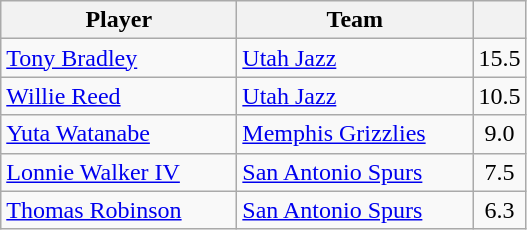<table class="wikitable" style="text-align:left">
<tr>
<th width="150px">Player</th>
<th width="150px">Team</th>
<th width="25px"></th>
</tr>
<tr>
<td><a href='#'>Tony Bradley</a></td>
<td><a href='#'>Utah Jazz</a></td>
<td align="center">15.5</td>
</tr>
<tr>
<td><a href='#'>Willie Reed</a></td>
<td><a href='#'>Utah Jazz</a></td>
<td align="center">10.5</td>
</tr>
<tr>
<td><a href='#'>Yuta Watanabe</a></td>
<td><a href='#'>Memphis Grizzlies</a></td>
<td align="center">9.0</td>
</tr>
<tr>
<td><a href='#'>Lonnie Walker IV</a></td>
<td><a href='#'>San Antonio Spurs</a></td>
<td align="center">7.5</td>
</tr>
<tr>
<td><a href='#'>Thomas Robinson</a></td>
<td><a href='#'>San Antonio Spurs</a></td>
<td align="center">6.3</td>
</tr>
</table>
